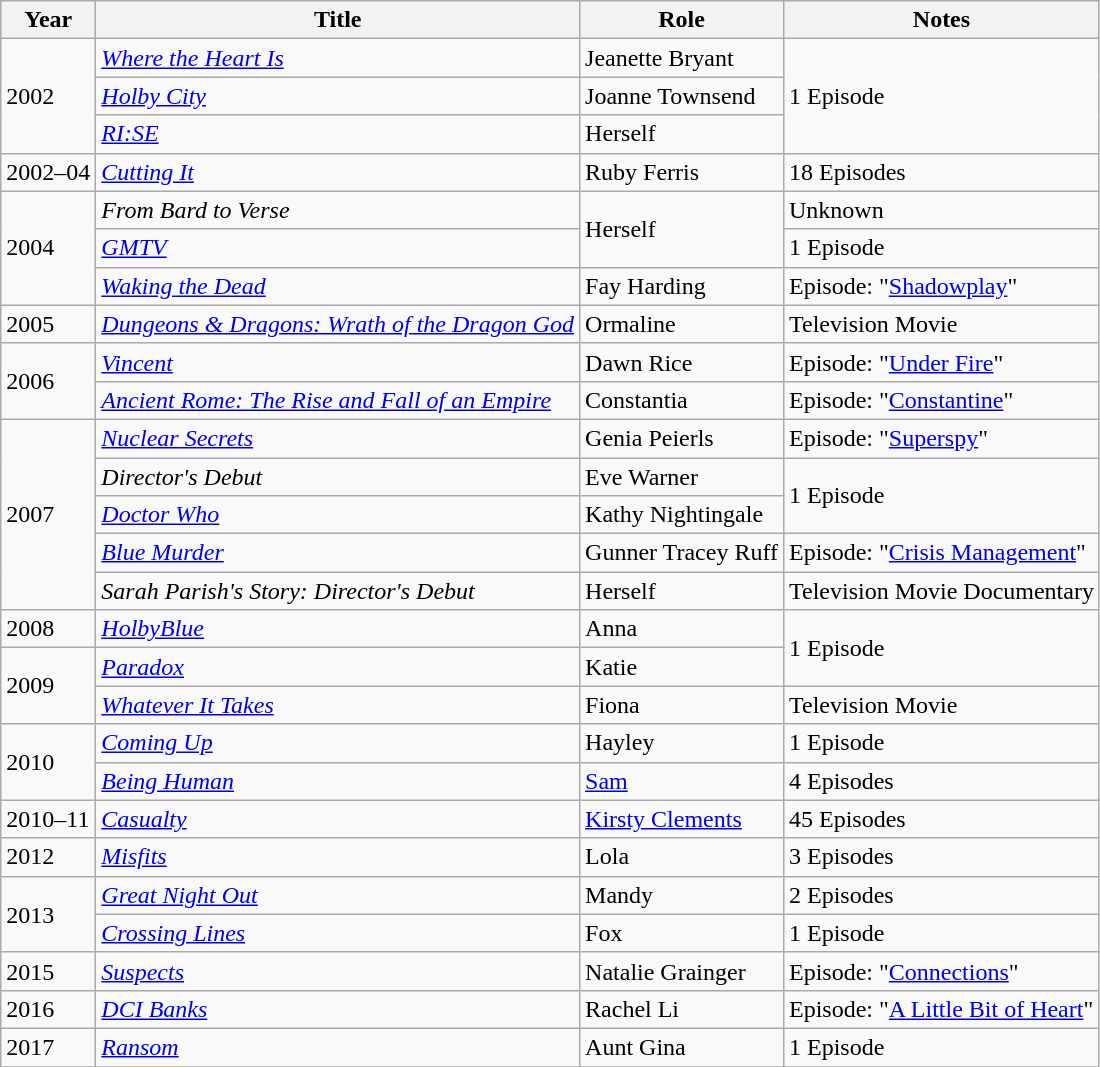<table class="wikitable sortable">
<tr>
<th>Year</th>
<th>Title</th>
<th>Role</th>
<th>Notes</th>
</tr>
<tr>
<td rowspan="3">2002</td>
<td><em><a href='#'>Where the Heart Is</a></em></td>
<td>Jeanette Bryant</td>
<td rowspan="3">1 Episode</td>
</tr>
<tr>
<td><em><a href='#'>Holby City</a></em></td>
<td>Joanne Townsend</td>
</tr>
<tr>
<td><em><a href='#'>RI:SE</a></em></td>
<td>Herself</td>
</tr>
<tr>
<td>2002–04</td>
<td><em><a href='#'>Cutting It</a></em></td>
<td>Ruby Ferris</td>
<td>18 Episodes</td>
</tr>
<tr>
<td rowspan="3">2004</td>
<td><em>From Bard to Verse</em></td>
<td rowspan="2">Herself</td>
<td>Unknown</td>
</tr>
<tr>
<td><em><a href='#'>GMTV</a></em></td>
<td>1 Episode</td>
</tr>
<tr>
<td><em><a href='#'>Waking the Dead</a></em></td>
<td>Fay Harding</td>
<td>Episode: "<a href='#'>Shadowplay</a>"</td>
</tr>
<tr>
<td>2005</td>
<td><em><a href='#'>Dungeons & Dragons: Wrath of the Dragon God</a></em></td>
<td>Ormaline</td>
<td>Television Movie</td>
</tr>
<tr>
<td rowspan="2">2006</td>
<td><em><a href='#'>Vincent</a></em></td>
<td>Dawn Rice</td>
<td>Episode: "<a href='#'>Under Fire</a>"</td>
</tr>
<tr>
<td><em><a href='#'>Ancient Rome: The Rise and Fall of an Empire</a></em></td>
<td>Constantia</td>
<td>Episode: "<a href='#'>Constantine</a>"</td>
</tr>
<tr>
<td rowspan="5">2007</td>
<td><em><a href='#'>Nuclear Secrets</a></em></td>
<td>Genia Peierls</td>
<td>Episode: "<a href='#'>Superspy</a>"</td>
</tr>
<tr>
<td><em>Director's Debut</em></td>
<td>Eve Warner</td>
<td rowspan="2">1 Episode</td>
</tr>
<tr>
<td><em><a href='#'>Doctor Who</a></em></td>
<td>Kathy Nightingale</td>
</tr>
<tr>
<td><em><a href='#'>Blue Murder</a></em></td>
<td>Gunner Tracey Ruff</td>
<td>Episode: "<a href='#'>Crisis Management</a>"</td>
</tr>
<tr>
<td><em>Sarah Parish's Story: Director's Debut</em></td>
<td>Herself</td>
<td>Television Movie Documentary</td>
</tr>
<tr>
<td>2008</td>
<td><em><a href='#'>HolbyBlue</a></em></td>
<td>Anna</td>
<td rowspan="2">1 Episode</td>
</tr>
<tr>
<td rowspan="2">2009</td>
<td><em><a href='#'>Paradox</a></em></td>
<td>Katie</td>
</tr>
<tr>
<td><em><a href='#'>Whatever It Takes</a></em></td>
<td>Fiona</td>
<td>Television Movie</td>
</tr>
<tr>
<td rowspan="2">2010</td>
<td><em><a href='#'>Coming Up</a></em></td>
<td>Hayley</td>
<td>1 Episode</td>
</tr>
<tr>
<td><em><a href='#'>Being Human</a></em></td>
<td><a href='#'>Sam</a></td>
<td>4 Episodes</td>
</tr>
<tr>
<td>2010–11</td>
<td><em><a href='#'>Casualty</a></em></td>
<td><a href='#'>Kirsty Clements</a></td>
<td>45 Episodes</td>
</tr>
<tr>
<td>2012</td>
<td><em><a href='#'>Misfits</a></em></td>
<td>Lola</td>
<td>3 Episodes</td>
</tr>
<tr>
<td rowspan="2">2013</td>
<td><em><a href='#'>Great Night Out</a></em></td>
<td>Mandy</td>
<td>2 Episodes</td>
</tr>
<tr>
<td><em><a href='#'>Crossing Lines</a></em></td>
<td>Fox</td>
<td>1 Episode</td>
</tr>
<tr>
<td>2015</td>
<td><em><a href='#'>Suspects</a></em></td>
<td>Natalie Grainger</td>
<td>Episode: "<a href='#'>Connections</a>"</td>
</tr>
<tr>
<td>2016</td>
<td><em><a href='#'>DCI Banks</a></em></td>
<td>Rachel Li</td>
<td>Episode: "<a href='#'>A Little Bit of Heart</a>"</td>
</tr>
<tr>
<td>2017</td>
<td><em><a href='#'>Ransom</a></em></td>
<td>Aunt Gina</td>
<td>1 Episode</td>
</tr>
<tr>
</tr>
</table>
